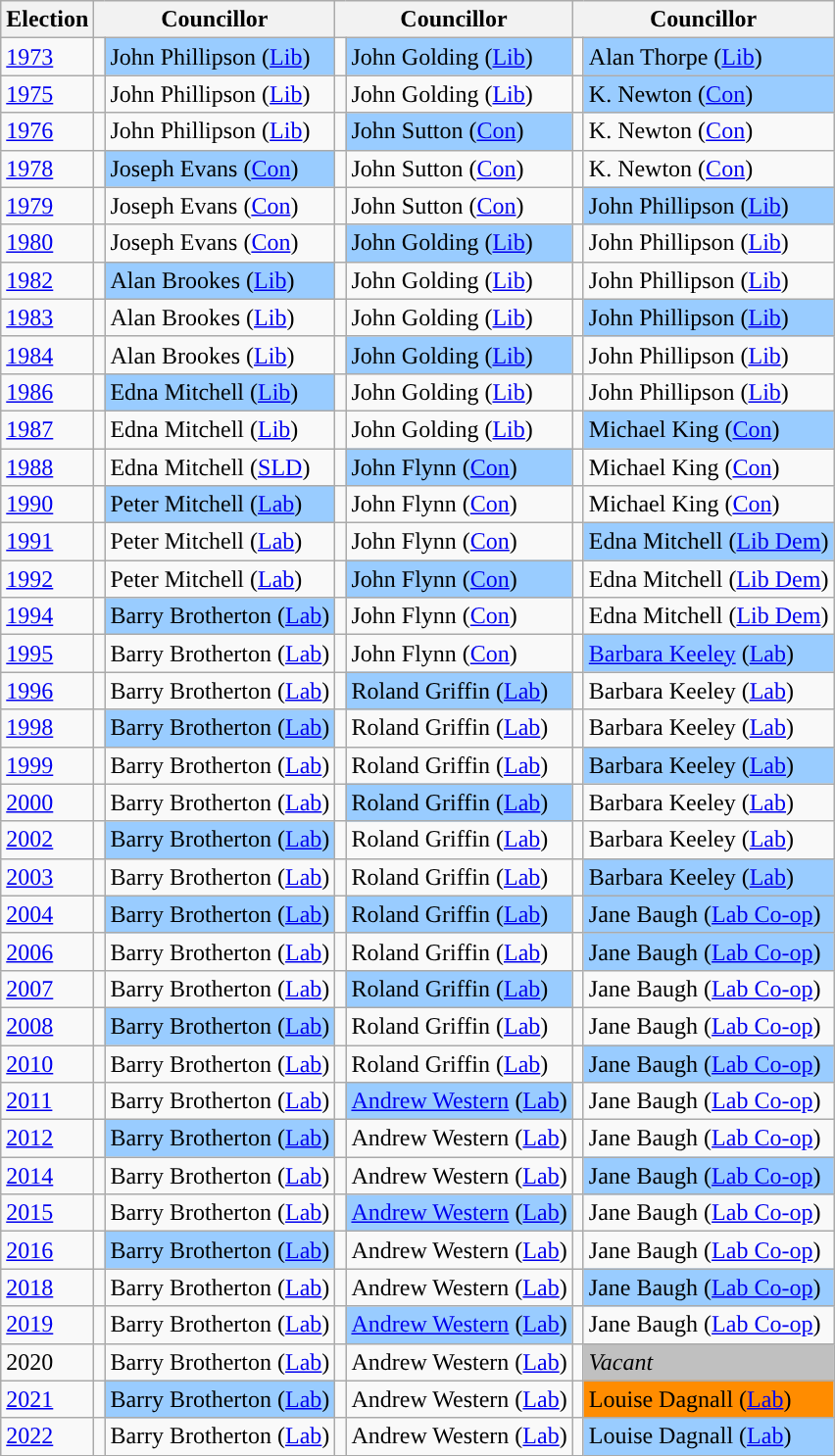<table class="wikitable">
<tr>
<th>Election</th>
<th colspan="2">Councillor</th>
<th colspan="2">Councillor</th>
<th colspan="2">Councillor</th>
</tr>
<tr>
<td><a href='#'>1973</a></td>
<td style="background-color: "></td>
<td bgcolor="#99CCFF">John Phillipson (<a href='#'>Lib</a>)</td>
<td style="background-color: "></td>
<td bgcolor="#99CCFF">John Golding (<a href='#'>Lib</a>)</td>
<td style="background-color: "></td>
<td bgcolor="#99CCFF">Alan Thorpe (<a href='#'>Lib</a>)</td>
</tr>
<tr>
<td><a href='#'>1975</a></td>
<td style="background-color: "></td>
<td>John Phillipson (<a href='#'>Lib</a>)</td>
<td style="background-color: "></td>
<td>John Golding (<a href='#'>Lib</a>)</td>
<td style="background-color: "></td>
<td bgcolor="#99CCFF">K. Newton (<a href='#'>Con</a>)</td>
</tr>
<tr>
<td><a href='#'>1976</a></td>
<td style="background-color: "></td>
<td>John Phillipson (<a href='#'>Lib</a>)</td>
<td style="background-color: "></td>
<td bgcolor="#99CCFF">John Sutton (<a href='#'>Con</a>)</td>
<td style="background-color: "></td>
<td>K. Newton (<a href='#'>Con</a>)</td>
</tr>
<tr>
<td><a href='#'>1978</a></td>
<td style="background-color: "></td>
<td bgcolor="#99CCFF">Joseph Evans (<a href='#'>Con</a>)</td>
<td style="background-color: "></td>
<td>John Sutton (<a href='#'>Con</a>)</td>
<td style="background-color: "></td>
<td>K. Newton (<a href='#'>Con</a>)</td>
</tr>
<tr>
<td><a href='#'>1979</a></td>
<td style="background-color: "></td>
<td>Joseph Evans (<a href='#'>Con</a>)</td>
<td style="background-color: "></td>
<td>John Sutton (<a href='#'>Con</a>)</td>
<td style="background-color: "></td>
<td bgcolor="#99CCFF">John Phillipson (<a href='#'>Lib</a>)</td>
</tr>
<tr>
<td><a href='#'>1980</a></td>
<td style="background-color: "></td>
<td>Joseph Evans (<a href='#'>Con</a>)</td>
<td style="background-color: "></td>
<td bgcolor="#99CCFF">John Golding (<a href='#'>Lib</a>)</td>
<td style="background-color: "></td>
<td>John Phillipson (<a href='#'>Lib</a>)</td>
</tr>
<tr>
<td><a href='#'>1982</a></td>
<td style="background-color: "></td>
<td bgcolor="#99CCFF">Alan Brookes (<a href='#'>Lib</a>)</td>
<td style="background-color: "></td>
<td>John Golding (<a href='#'>Lib</a>)</td>
<td style="background-color: "></td>
<td>John Phillipson (<a href='#'>Lib</a>)</td>
</tr>
<tr>
<td><a href='#'>1983</a></td>
<td style="background-color: "></td>
<td>Alan Brookes (<a href='#'>Lib</a>)</td>
<td style="background-color: "></td>
<td>John Golding (<a href='#'>Lib</a>)</td>
<td style="background-color: "></td>
<td bgcolor="#99CCFF">John Phillipson (<a href='#'>Lib</a>)</td>
</tr>
<tr>
<td><a href='#'>1984</a></td>
<td style="background-color: "></td>
<td>Alan Brookes (<a href='#'>Lib</a>)</td>
<td style="background-color: "></td>
<td bgcolor="#99CCFF">John Golding (<a href='#'>Lib</a>)</td>
<td style="background-color: "></td>
<td>John Phillipson (<a href='#'>Lib</a>)</td>
</tr>
<tr>
<td><a href='#'>1986</a></td>
<td style="background-color: "></td>
<td bgcolor="#99CCFF">Edna Mitchell (<a href='#'>Lib</a>)</td>
<td style="background-color: "></td>
<td>John Golding (<a href='#'>Lib</a>)</td>
<td style="background-color: "></td>
<td>John Phillipson (<a href='#'>Lib</a>)</td>
</tr>
<tr>
<td><a href='#'>1987</a></td>
<td style="background-color: "></td>
<td>Edna Mitchell (<a href='#'>Lib</a>)</td>
<td style="background-color: "></td>
<td>John Golding (<a href='#'>Lib</a>)</td>
<td style="background-color: "></td>
<td bgcolor="#99CCFF">Michael King (<a href='#'>Con</a>)</td>
</tr>
<tr>
<td><a href='#'>1988</a></td>
<td style="background-color: "></td>
<td>Edna Mitchell (<a href='#'>SLD</a>)</td>
<td style="background-color: "></td>
<td bgcolor="#99CCFF">John Flynn (<a href='#'>Con</a>)</td>
<td style="background-color: "></td>
<td>Michael King (<a href='#'>Con</a>)</td>
</tr>
<tr>
<td><a href='#'>1990</a></td>
<td style="background-color: "></td>
<td bgcolor="#99CCFF">Peter Mitchell (<a href='#'>Lab</a>)</td>
<td style="background-color: "></td>
<td>John Flynn (<a href='#'>Con</a>)</td>
<td style="background-color: "></td>
<td>Michael King (<a href='#'>Con</a>)</td>
</tr>
<tr>
<td><a href='#'>1991</a></td>
<td style="background-color: "></td>
<td>Peter Mitchell (<a href='#'>Lab</a>)</td>
<td style="background-color: "></td>
<td>John Flynn (<a href='#'>Con</a>)</td>
<td style="background-color: "></td>
<td bgcolor="#99CCFF">Edna Mitchell (<a href='#'>Lib Dem</a>)</td>
</tr>
<tr>
<td><a href='#'>1992</a></td>
<td style="background-color: "></td>
<td>Peter Mitchell (<a href='#'>Lab</a>)</td>
<td style="background-color: "></td>
<td bgcolor="#99CCFF">John Flynn (<a href='#'>Con</a>)</td>
<td style="background-color: "></td>
<td>Edna Mitchell (<a href='#'>Lib Dem</a>)</td>
</tr>
<tr>
<td><a href='#'>1994</a></td>
<td style="background-color: "></td>
<td bgcolor="#99CCFF">Barry Brotherton (<a href='#'>Lab</a>)</td>
<td style="background-color: "></td>
<td>John Flynn (<a href='#'>Con</a>)</td>
<td style="background-color: "></td>
<td>Edna Mitchell (<a href='#'>Lib Dem</a>)</td>
</tr>
<tr>
<td><a href='#'>1995</a></td>
<td style="background-color: "></td>
<td>Barry Brotherton (<a href='#'>Lab</a>)</td>
<td style="background-color: "></td>
<td>John Flynn (<a href='#'>Con</a>)</td>
<td style="background-color: "></td>
<td bgcolor="#99CCFF"><a href='#'>Barbara Keeley</a> (<a href='#'>Lab</a>)</td>
</tr>
<tr>
<td><a href='#'>1996</a></td>
<td style="background-color: "></td>
<td>Barry Brotherton (<a href='#'>Lab</a>)</td>
<td style="background-color: "></td>
<td bgcolor="#99CCFF">Roland Griffin (<a href='#'>Lab</a>)</td>
<td style="background-color: "></td>
<td>Barbara Keeley (<a href='#'>Lab</a>)</td>
</tr>
<tr>
<td><a href='#'>1998</a></td>
<td style="background-color: "></td>
<td bgcolor="#99CCFF">Barry Brotherton (<a href='#'>Lab</a>)</td>
<td style="background-color: "></td>
<td>Roland Griffin (<a href='#'>Lab</a>)</td>
<td style="background-color: "></td>
<td>Barbara Keeley (<a href='#'>Lab</a>)</td>
</tr>
<tr>
<td><a href='#'>1999</a></td>
<td style="background-color: "></td>
<td>Barry Brotherton (<a href='#'>Lab</a>)</td>
<td style="background-color: "></td>
<td>Roland Griffin (<a href='#'>Lab</a>)</td>
<td style="background-color: "></td>
<td bgcolor="#99CCFF">Barbara Keeley (<a href='#'>Lab</a>)</td>
</tr>
<tr>
<td><a href='#'>2000</a></td>
<td style="background-color: "></td>
<td>Barry Brotherton (<a href='#'>Lab</a>)</td>
<td style="background-color: "></td>
<td bgcolor="#99CCFF">Roland Griffin (<a href='#'>Lab</a>)</td>
<td style="background-color: "></td>
<td>Barbara Keeley (<a href='#'>Lab</a>)</td>
</tr>
<tr>
<td><a href='#'>2002</a></td>
<td style="background-color: "></td>
<td bgcolor="#99CCFF">Barry Brotherton (<a href='#'>Lab</a>)</td>
<td style="background-color: "></td>
<td>Roland Griffin (<a href='#'>Lab</a>)</td>
<td style="background-color: "></td>
<td>Barbara Keeley (<a href='#'>Lab</a>)</td>
</tr>
<tr>
<td><a href='#'>2003</a></td>
<td style="background-color: "></td>
<td>Barry Brotherton (<a href='#'>Lab</a>)</td>
<td style="background-color: "></td>
<td>Roland Griffin (<a href='#'>Lab</a>)</td>
<td style="background-color: "></td>
<td bgcolor="#99CCFF">Barbara Keeley (<a href='#'>Lab</a>)</td>
</tr>
<tr>
<td><a href='#'>2004</a></td>
<td style="background-color: "></td>
<td bgcolor="#99CCFF">Barry Brotherton (<a href='#'>Lab</a>)</td>
<td style="background-color: "></td>
<td bgcolor="#99CCFF">Roland Griffin (<a href='#'>Lab</a>)</td>
<td style="background-color: "></td>
<td bgcolor="#99CCFF">Jane Baugh (<a href='#'>Lab Co-op</a>)</td>
</tr>
<tr>
<td><a href='#'>2006</a></td>
<td style="background-color: "></td>
<td>Barry Brotherton (<a href='#'>Lab</a>)</td>
<td style="background-color: "></td>
<td>Roland Griffin (<a href='#'>Lab</a>)</td>
<td style="background-color: "></td>
<td bgcolor="#99CCFF">Jane Baugh (<a href='#'>Lab Co-op</a>)</td>
</tr>
<tr>
<td><a href='#'>2007</a></td>
<td style="background-color: "></td>
<td>Barry Brotherton (<a href='#'>Lab</a>)</td>
<td style="background-color: "></td>
<td bgcolor="#99CCFF">Roland Griffin (<a href='#'>Lab</a>)</td>
<td style="background-color: "></td>
<td>Jane Baugh (<a href='#'>Lab Co-op</a>)</td>
</tr>
<tr>
<td><a href='#'>2008</a></td>
<td style="background-color: "></td>
<td bgcolor="#99CCFF">Barry Brotherton (<a href='#'>Lab</a>)</td>
<td style="background-color: "></td>
<td>Roland Griffin (<a href='#'>Lab</a>)</td>
<td style="background-color: "></td>
<td>Jane Baugh (<a href='#'>Lab Co-op</a>)</td>
</tr>
<tr>
<td><a href='#'>2010</a></td>
<td style="background-color: "></td>
<td>Barry Brotherton (<a href='#'>Lab</a>)</td>
<td style="background-color: "></td>
<td>Roland Griffin (<a href='#'>Lab</a>)</td>
<td style="background-color: "></td>
<td bgcolor="#99CCFF">Jane Baugh (<a href='#'>Lab Co-op</a>)</td>
</tr>
<tr>
<td><a href='#'>2011</a></td>
<td style="background-color: "></td>
<td>Barry Brotherton (<a href='#'>Lab</a>)</td>
<td style="background-color: "></td>
<td bgcolor="#99CCFF"><a href='#'>Andrew Western</a> (<a href='#'>Lab</a>)</td>
<td style="background-color: "></td>
<td>Jane Baugh (<a href='#'>Lab Co-op</a>)</td>
</tr>
<tr>
<td><a href='#'>2012</a></td>
<td style="background-color: "></td>
<td bgcolor="#99CCFF">Barry Brotherton (<a href='#'>Lab</a>)</td>
<td style="background-color: "></td>
<td>Andrew Western (<a href='#'>Lab</a>)</td>
<td style="background-color: "></td>
<td>Jane Baugh (<a href='#'>Lab Co-op</a>)</td>
</tr>
<tr>
<td><a href='#'>2014</a></td>
<td style="background-color: "></td>
<td>Barry Brotherton (<a href='#'>Lab</a>)</td>
<td style="background-color: "></td>
<td>Andrew Western (<a href='#'>Lab</a>)</td>
<td style="background-color: "></td>
<td bgcolor="#99CCFF">Jane Baugh (<a href='#'>Lab Co-op</a>)</td>
</tr>
<tr>
<td><a href='#'>2015</a></td>
<td style="background-color: "></td>
<td>Barry Brotherton (<a href='#'>Lab</a>)</td>
<td style="background-color: "></td>
<td bgcolor="#99CCFF"><a href='#'>Andrew Western</a> (<a href='#'>Lab</a>)</td>
<td style="background-color: "></td>
<td>Jane Baugh (<a href='#'>Lab Co-op</a>)</td>
</tr>
<tr>
<td><a href='#'>2016</a></td>
<td style="background-color: "></td>
<td bgcolor="#99CCFF">Barry Brotherton (<a href='#'>Lab</a>)</td>
<td style="background-color: "></td>
<td>Andrew Western (<a href='#'>Lab</a>)</td>
<td style="background-color: "></td>
<td>Jane Baugh (<a href='#'>Lab Co-op</a>)</td>
</tr>
<tr>
<td><a href='#'>2018</a></td>
<td style="background-color: "></td>
<td>Barry Brotherton (<a href='#'>Lab</a>)</td>
<td style="background-color: "></td>
<td>Andrew Western (<a href='#'>Lab</a>)</td>
<td style="background-color: "></td>
<td bgcolor="#99CCFF">Jane Baugh (<a href='#'>Lab Co-op</a>)</td>
</tr>
<tr>
<td><a href='#'>2019</a></td>
<td style="background-color: "></td>
<td>Barry Brotherton (<a href='#'>Lab</a>)</td>
<td style="background-color: "></td>
<td bgcolor="#99CCFF"><a href='#'>Andrew Western</a> (<a href='#'>Lab</a>)</td>
<td style="background-color: "></td>
<td>Jane Baugh (<a href='#'>Lab Co-op</a>)</td>
</tr>
<tr>
<td>2020</td>
<td style="background-color: "></td>
<td>Barry Brotherton (<a href='#'>Lab</a>)</td>
<td style="background-color: "></td>
<td>Andrew Western (<a href='#'>Lab</a>)</td>
<td style="background-color: "></td>
<td bgcolor="#C0C0C0"><em>Vacant</em></td>
</tr>
<tr>
<td><a href='#'>2021</a></td>
<td style="background-color: "></td>
<td bgcolor="#99CCFF">Barry Brotherton (<a href='#'>Lab</a>)</td>
<td style="background-color: "></td>
<td>Andrew Western (<a href='#'>Lab</a>)</td>
<td style="background-color: "></td>
<td bgcolor="#FF8C00">Louise Dagnall (<a href='#'>Lab</a>)</td>
</tr>
<tr>
<td><a href='#'>2022</a></td>
<td style="background-color: "></td>
<td>Barry Brotherton (<a href='#'>Lab</a>)</td>
<td style="background-color: "></td>
<td>Andrew Western (<a href='#'>Lab</a>)</td>
<td style="background-color: "></td>
<td bgcolor="#99CCFF">Louise Dagnall (<a href='#'>Lab</a>)</td>
</tr>
</table>
